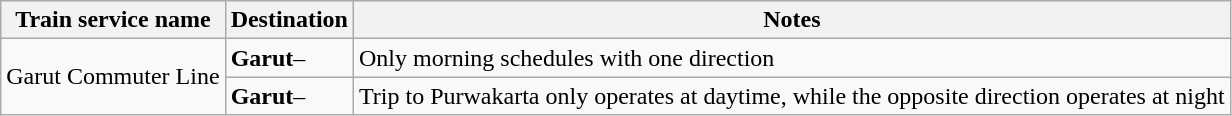<table class="wikitable sortable">
<tr>
<th>Train service name</th>
<th>Destination</th>
<th>Notes</th>
</tr>
<tr>
<td rowspan="2"> Garut Commuter Line</td>
<td><strong>Garut</strong>–</td>
<td>Only morning schedules with one direction</td>
</tr>
<tr>
<td><strong>Garut</strong>–</td>
<td>Trip to Purwakarta only operates at daytime, while the opposite direction operates at night</td>
</tr>
</table>
